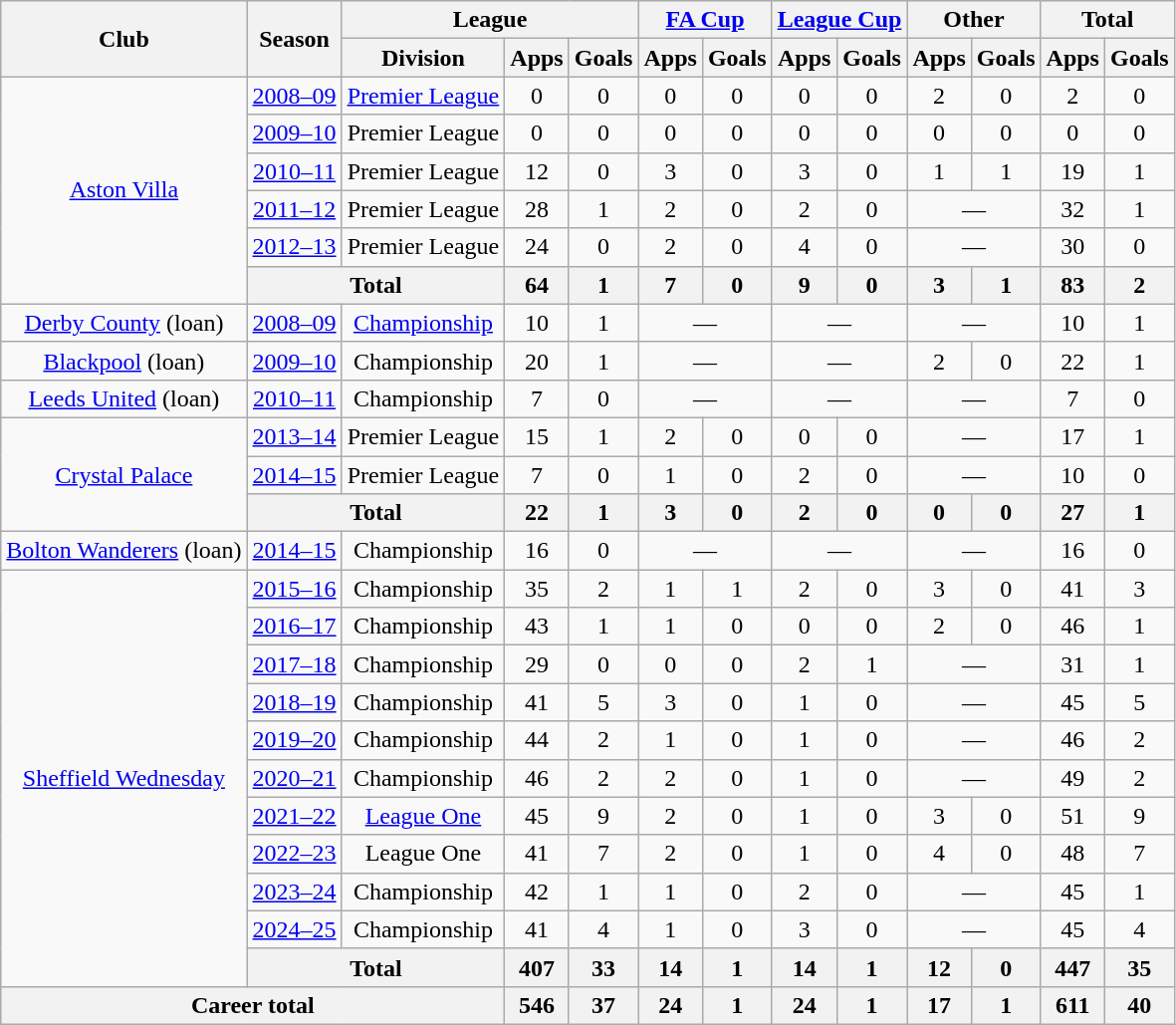<table class=wikitable style="text-align:center">
<tr>
<th rowspan="2">Club</th>
<th rowspan="2">Season</th>
<th colspan="3">League</th>
<th colspan="2"><a href='#'>FA Cup</a></th>
<th colspan="2"><a href='#'>League Cup</a></th>
<th colspan="2">Other</th>
<th colspan="2">Total</th>
</tr>
<tr>
<th>Division</th>
<th>Apps</th>
<th>Goals</th>
<th>Apps</th>
<th>Goals</th>
<th>Apps</th>
<th>Goals</th>
<th>Apps</th>
<th>Goals</th>
<th>Apps</th>
<th>Goals</th>
</tr>
<tr>
<td rowspan="6"><a href='#'>Aston Villa</a></td>
<td><a href='#'>2008–09</a></td>
<td><a href='#'>Premier League</a></td>
<td>0</td>
<td>0</td>
<td>0</td>
<td>0</td>
<td>0</td>
<td>0</td>
<td>2</td>
<td>0</td>
<td>2</td>
<td>0</td>
</tr>
<tr>
<td><a href='#'>2009–10</a></td>
<td>Premier League</td>
<td>0</td>
<td>0</td>
<td>0</td>
<td>0</td>
<td>0</td>
<td>0</td>
<td>0</td>
<td>0</td>
<td>0</td>
<td>0</td>
</tr>
<tr>
<td><a href='#'>2010–11</a></td>
<td>Premier League</td>
<td>12</td>
<td>0</td>
<td>3</td>
<td>0</td>
<td>3</td>
<td>0</td>
<td>1</td>
<td>1</td>
<td>19</td>
<td>1</td>
</tr>
<tr>
<td><a href='#'>2011–12</a></td>
<td>Premier League</td>
<td>28</td>
<td>1</td>
<td>2</td>
<td>0</td>
<td>2</td>
<td>0</td>
<td colspan="2">—</td>
<td>32</td>
<td>1</td>
</tr>
<tr>
<td><a href='#'>2012–13</a></td>
<td>Premier League</td>
<td>24</td>
<td>0</td>
<td>2</td>
<td>0</td>
<td>4</td>
<td>0</td>
<td colspan="2">—</td>
<td>30</td>
<td>0</td>
</tr>
<tr>
<th colspan="2">Total</th>
<th>64</th>
<th>1</th>
<th>7</th>
<th>0</th>
<th>9</th>
<th>0</th>
<th>3</th>
<th>1</th>
<th>83</th>
<th>2</th>
</tr>
<tr>
<td><a href='#'>Derby County</a> (loan)</td>
<td><a href='#'>2008–09</a></td>
<td><a href='#'>Championship</a></td>
<td>10</td>
<td>1</td>
<td colspan="2">—</td>
<td colspan="2">—</td>
<td colspan="2">—</td>
<td>10</td>
<td>1</td>
</tr>
<tr>
<td><a href='#'>Blackpool</a> (loan)</td>
<td><a href='#'>2009–10</a></td>
<td>Championship</td>
<td>20</td>
<td>1</td>
<td colspan="2">—</td>
<td colspan="2">—</td>
<td>2</td>
<td>0</td>
<td>22</td>
<td>1</td>
</tr>
<tr>
<td><a href='#'>Leeds United</a> (loan)</td>
<td><a href='#'>2010–11</a></td>
<td>Championship</td>
<td>7</td>
<td>0</td>
<td colspan="2">—</td>
<td colspan="2">—</td>
<td colspan="2">—</td>
<td>7</td>
<td>0</td>
</tr>
<tr>
<td rowspan="3"><a href='#'>Crystal Palace</a></td>
<td><a href='#'>2013–14</a></td>
<td>Premier League</td>
<td>15</td>
<td>1</td>
<td>2</td>
<td>0</td>
<td>0</td>
<td>0</td>
<td colspan="2">—</td>
<td>17</td>
<td>1</td>
</tr>
<tr>
<td><a href='#'>2014–15</a></td>
<td>Premier League</td>
<td>7</td>
<td>0</td>
<td>1</td>
<td>0</td>
<td>2</td>
<td>0</td>
<td colspan="2">—</td>
<td>10</td>
<td>0</td>
</tr>
<tr>
<th colspan="2">Total</th>
<th>22</th>
<th>1</th>
<th>3</th>
<th>0</th>
<th>2</th>
<th>0</th>
<th>0</th>
<th>0</th>
<th>27</th>
<th>1</th>
</tr>
<tr>
<td><a href='#'>Bolton Wanderers</a> (loan)</td>
<td><a href='#'>2014–15</a></td>
<td>Championship</td>
<td>16</td>
<td>0</td>
<td colspan="2">—</td>
<td colspan="2">—</td>
<td colspan="2">—</td>
<td>16</td>
<td>0</td>
</tr>
<tr>
<td rowspan="11"><a href='#'>Sheffield Wednesday</a></td>
<td><a href='#'>2015–16</a></td>
<td>Championship</td>
<td>35</td>
<td>2</td>
<td>1</td>
<td>1</td>
<td>2</td>
<td>0</td>
<td>3</td>
<td>0</td>
<td>41</td>
<td>3</td>
</tr>
<tr>
<td><a href='#'>2016–17</a></td>
<td>Championship</td>
<td>43</td>
<td>1</td>
<td>1</td>
<td>0</td>
<td>0</td>
<td>0</td>
<td>2</td>
<td>0</td>
<td>46</td>
<td>1</td>
</tr>
<tr>
<td><a href='#'>2017–18</a></td>
<td>Championship</td>
<td>29</td>
<td>0</td>
<td>0</td>
<td>0</td>
<td>2</td>
<td>1</td>
<td colspan="2">—</td>
<td>31</td>
<td>1</td>
</tr>
<tr>
<td><a href='#'>2018–19</a></td>
<td>Championship</td>
<td>41</td>
<td>5</td>
<td>3</td>
<td>0</td>
<td>1</td>
<td>0</td>
<td colspan="2">—</td>
<td>45</td>
<td>5</td>
</tr>
<tr>
<td><a href='#'>2019–20</a></td>
<td>Championship</td>
<td>44</td>
<td>2</td>
<td>1</td>
<td>0</td>
<td>1</td>
<td>0</td>
<td colspan="2">—</td>
<td>46</td>
<td>2</td>
</tr>
<tr>
<td><a href='#'>2020–21</a></td>
<td>Championship</td>
<td>46</td>
<td>2</td>
<td>2</td>
<td>0</td>
<td>1</td>
<td>0</td>
<td colspan="2">—</td>
<td>49</td>
<td>2</td>
</tr>
<tr>
<td><a href='#'>2021–22</a></td>
<td><a href='#'>League One</a></td>
<td>45</td>
<td>9</td>
<td>2</td>
<td>0</td>
<td>1</td>
<td>0</td>
<td>3</td>
<td>0</td>
<td>51</td>
<td>9</td>
</tr>
<tr>
<td><a href='#'>2022–23</a></td>
<td>League One</td>
<td>41</td>
<td>7</td>
<td>2</td>
<td>0</td>
<td>1</td>
<td>0</td>
<td>4</td>
<td>0</td>
<td>48</td>
<td>7</td>
</tr>
<tr>
<td><a href='#'>2023–24</a></td>
<td>Championship</td>
<td>42</td>
<td>1</td>
<td>1</td>
<td>0</td>
<td>2</td>
<td>0</td>
<td colspan="2">—</td>
<td>45</td>
<td>1</td>
</tr>
<tr>
<td><a href='#'>2024–25</a></td>
<td>Championship</td>
<td>41</td>
<td>4</td>
<td>1</td>
<td>0</td>
<td>3</td>
<td>0</td>
<td colspan="2">—</td>
<td>45</td>
<td>4</td>
</tr>
<tr>
<th colspan="2">Total</th>
<th>407</th>
<th>33</th>
<th>14</th>
<th>1</th>
<th>14</th>
<th>1</th>
<th>12</th>
<th>0</th>
<th>447</th>
<th>35</th>
</tr>
<tr>
<th colspan="3">Career total</th>
<th>546</th>
<th>37</th>
<th>24</th>
<th>1</th>
<th>24</th>
<th>1</th>
<th>17</th>
<th>1</th>
<th>611</th>
<th>40</th>
</tr>
</table>
